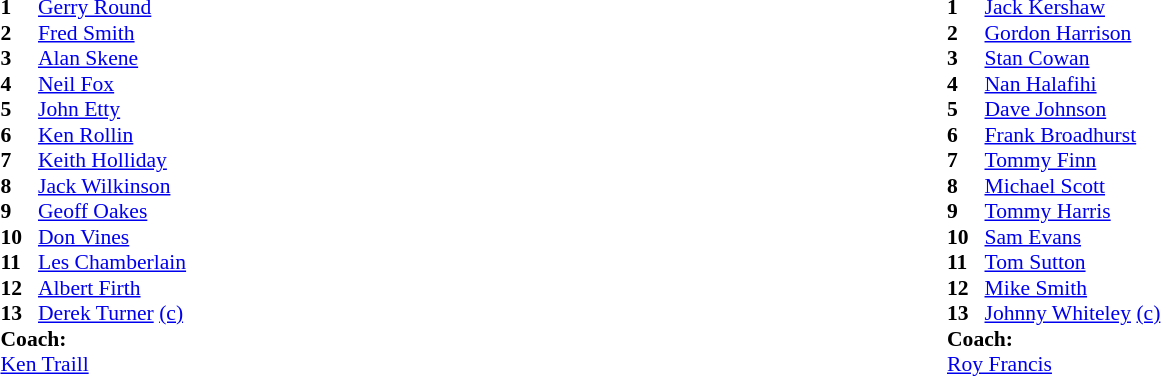<table width="100%">
<tr>
<td valign="top" width="50%"><br><table style="font-size: 90%" cellspacing="0" cellpadding="0">
<tr>
<th width="25"></th>
</tr>
<tr>
<td><strong>1</strong></td>
<td><a href='#'>Gerry Round</a></td>
</tr>
<tr>
<td><strong>2</strong></td>
<td><a href='#'>Fred Smith</a></td>
</tr>
<tr>
<td><strong>3</strong></td>
<td><a href='#'>Alan Skene</a></td>
</tr>
<tr>
<td><strong>4</strong></td>
<td><a href='#'>Neil Fox</a></td>
</tr>
<tr>
<td><strong>5</strong></td>
<td><a href='#'>John Etty</a></td>
</tr>
<tr>
<td><strong>6</strong></td>
<td><a href='#'>Ken Rollin</a></td>
</tr>
<tr>
<td><strong>7</strong></td>
<td><a href='#'>Keith Holliday</a></td>
</tr>
<tr>
<td><strong>8</strong></td>
<td><a href='#'>Jack Wilkinson</a></td>
</tr>
<tr>
<td><strong>9</strong></td>
<td><a href='#'>Geoff Oakes</a></td>
</tr>
<tr>
<td><strong>10</strong></td>
<td><a href='#'>Don Vines</a></td>
</tr>
<tr>
<td><strong>11</strong></td>
<td><a href='#'>Les Chamberlain</a></td>
</tr>
<tr>
<td><strong>12</strong></td>
<td><a href='#'>Albert Firth</a></td>
</tr>
<tr>
<td><strong>13</strong></td>
<td><a href='#'>Derek Turner</a> <a href='#'>(c)</a></td>
</tr>
<tr>
<td colspan=3><strong>Coach:</strong></td>
</tr>
<tr>
<td colspan="4"><a href='#'>Ken Traill</a></td>
</tr>
</table>
</td>
<td valign="top" width="50%"><br><table style="font-size: 90%" cellspacing="0" cellpadding="0">
<tr>
<th width="25"></th>
</tr>
<tr>
<td><strong>1</strong></td>
<td><a href='#'>Jack Kershaw</a></td>
</tr>
<tr>
<td><strong>2</strong></td>
<td><a href='#'>Gordon Harrison</a></td>
</tr>
<tr>
<td><strong>3</strong></td>
<td><a href='#'>Stan Cowan</a></td>
</tr>
<tr>
<td><strong>4</strong></td>
<td><a href='#'>Nan Halafihi</a></td>
</tr>
<tr>
<td><strong>5</strong></td>
<td><a href='#'>Dave Johnson</a></td>
</tr>
<tr>
<td><strong>6</strong></td>
<td><a href='#'>Frank Broadhurst</a></td>
</tr>
<tr>
<td><strong>7</strong></td>
<td><a href='#'>Tommy Finn</a></td>
</tr>
<tr>
<td><strong>8</strong></td>
<td><a href='#'>Michael Scott</a></td>
</tr>
<tr>
<td><strong>9</strong></td>
<td><a href='#'>Tommy Harris</a></td>
</tr>
<tr>
<td><strong>10</strong></td>
<td><a href='#'>Sam Evans</a></td>
</tr>
<tr>
<td><strong>11</strong></td>
<td><a href='#'>Tom Sutton</a></td>
</tr>
<tr>
<td><strong>12</strong></td>
<td><a href='#'>Mike Smith</a></td>
</tr>
<tr>
<td><strong>13</strong></td>
<td><a href='#'>Johnny Whiteley</a> <a href='#'>(c)</a></td>
</tr>
<tr>
<td colspan=3><strong>Coach:</strong></td>
</tr>
<tr>
<td colspan="4"><a href='#'>Roy Francis</a></td>
</tr>
</table>
</td>
</tr>
</table>
